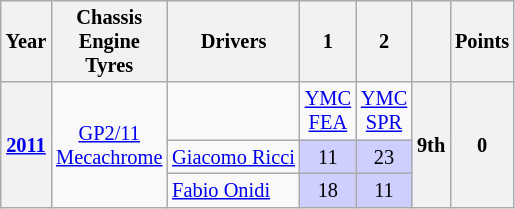<table class="wikitable" style="text-align:center; font-size:85%;">
<tr>
<th>Year</th>
<th>Chassis<br>Engine<br>Tyres</th>
<th>Drivers</th>
<th>1</th>
<th>2</th>
<th></th>
<th>Points</th>
</tr>
<tr>
<th rowspan=3><a href='#'>2011</a></th>
<td rowspan=3><a href='#'>GP2/11</a><br><a href='#'>Mecachrome</a><br></td>
<td></td>
<td><a href='#'>YMC<br>FEA</a></td>
<td><a href='#'>YMC<br>SPR</a></td>
<th rowspan=3>9th</th>
<th rowspan=3>0</th>
</tr>
<tr>
<td align=left> <a href='#'>Giacomo Ricci</a></td>
<td bgcolor="#CFCFFF">11</td>
<td bgcolor="#CFCFFF">23</td>
</tr>
<tr>
<td align=left> <a href='#'>Fabio Onidi</a></td>
<td bgcolor="#CFCFFF">18</td>
<td bgcolor="#CFCFFF">11</td>
</tr>
</table>
